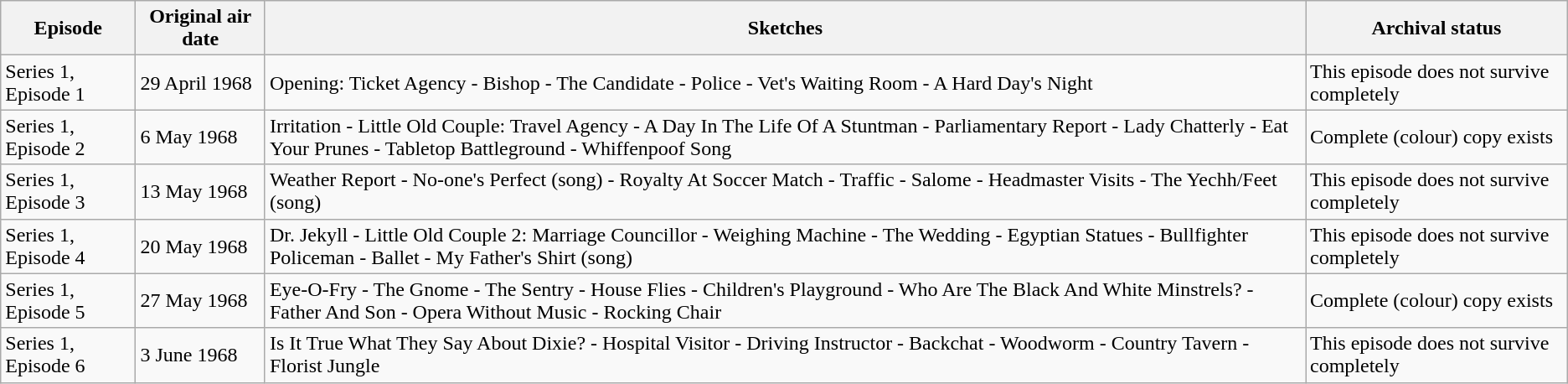<table class="wikitable">
<tr>
<th>Episode</th>
<th>Original air date</th>
<th>Sketches</th>
<th>Archival status</th>
</tr>
<tr>
<td>Series 1, Episode 1</td>
<td>29 April 1968</td>
<td>Opening: Ticket Agency - Bishop - The Candidate - Police  - Vet's Waiting Room - A Hard Day's Night</td>
<td>This episode does not survive completely</td>
</tr>
<tr>
<td>Series 1, Episode 2</td>
<td>6 May 1968</td>
<td>Irritation - Little Old Couple: Travel Agency - A Day In The Life Of A Stuntman - Parliamentary Report - Lady Chatterly - Eat Your Prunes - Tabletop Battleground - Whiffenpoof Song</td>
<td>Complete (colour) copy exists</td>
</tr>
<tr>
<td>Series 1, Episode 3</td>
<td>13 May 1968</td>
<td>Weather Report - No-one's Perfect (song) - Royalty At Soccer Match - Traffic - Salome - Headmaster Visits - The Yechh/Feet (song)</td>
<td>This episode does not survive completely</td>
</tr>
<tr>
<td>Series 1, Episode 4</td>
<td>20 May 1968</td>
<td>Dr. Jekyll - Little Old Couple 2: Marriage Councillor - Weighing Machine - The Wedding - Egyptian Statues - Bullfighter Policeman - Ballet - My Father's Shirt (song)</td>
<td>This episode does not survive completely</td>
</tr>
<tr>
<td>Series 1, Episode 5</td>
<td>27 May 1968</td>
<td>Eye-O-Fry - The Gnome - The Sentry - House Flies - Children's Playground - Who Are The Black And White Minstrels? - Father And Son - Opera Without Music - Rocking Chair</td>
<td>Complete (colour) copy exists</td>
</tr>
<tr>
<td>Series 1, Episode 6</td>
<td>3 June 1968</td>
<td>Is It True What They Say About Dixie? - Hospital Visitor - Driving Instructor - Backchat - Woodworm - Country Tavern - Florist Jungle</td>
<td>This episode does not survive completely</td>
</tr>
</table>
